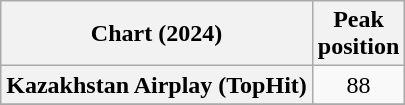<table class="wikitable plainrowheaders" style="text-align:center">
<tr>
<th scope="col">Chart (2024)</th>
<th scope="col">Peak<br>position</th>
</tr>
<tr>
<th scope="row">Kazakhstan Airplay (TopHit)</th>
<td>88</td>
</tr>
<tr>
</tr>
</table>
